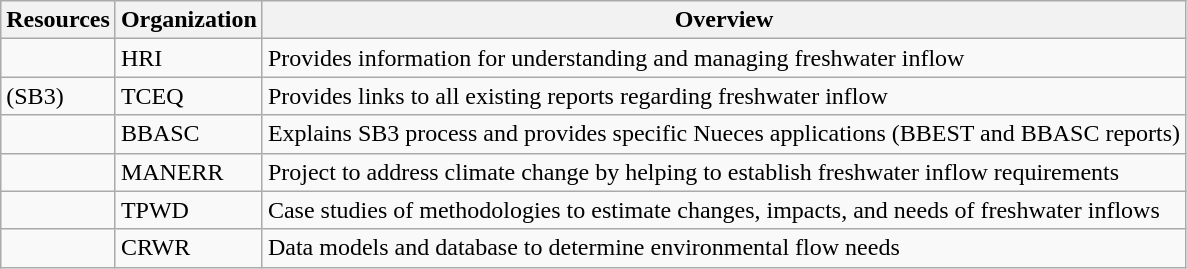<table class="wikitable">
<tr>
<th>Resources</th>
<th>Organization</th>
<th>Overview</th>
</tr>
<tr>
<td></td>
<td>HRI</td>
<td>Provides information for understanding and managing freshwater inflow</td>
</tr>
<tr>
<td> (SB3)</td>
<td>TCEQ</td>
<td>Provides links to all existing reports regarding freshwater inflow</td>
</tr>
<tr>
<td></td>
<td>BBASC</td>
<td>Explains SB3 process and provides specific Nueces applications (BBEST and BBASC reports)</td>
</tr>
<tr>
<td></td>
<td>MANERR</td>
<td>Project to address climate change by helping to establish freshwater inflow requirements</td>
</tr>
<tr>
<td></td>
<td>TPWD</td>
<td>Case studies of methodologies to estimate changes, impacts, and needs of freshwater inflows</td>
</tr>
<tr>
<td></td>
<td>CRWR</td>
<td>Data models and database to determine environmental flow needs</td>
</tr>
</table>
